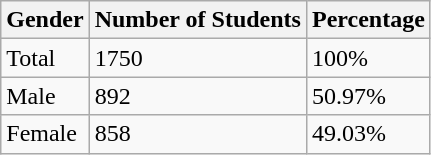<table class="wikitable">
<tr>
<th>Gender</th>
<th>Number of Students</th>
<th>Percentage</th>
</tr>
<tr>
<td>Total</td>
<td>1750</td>
<td>100%</td>
</tr>
<tr>
<td>Male</td>
<td>892</td>
<td>50.97%</td>
</tr>
<tr>
<td>Female</td>
<td>858</td>
<td>49.03%</td>
</tr>
</table>
